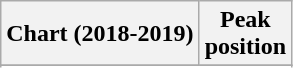<table class="wikitable sortable plainrowheaders" style="text-align:center">
<tr>
<th scope="col">Chart (2018-2019)</th>
<th scope="col">Peak<br>position</th>
</tr>
<tr>
</tr>
<tr>
</tr>
<tr>
</tr>
<tr>
</tr>
</table>
